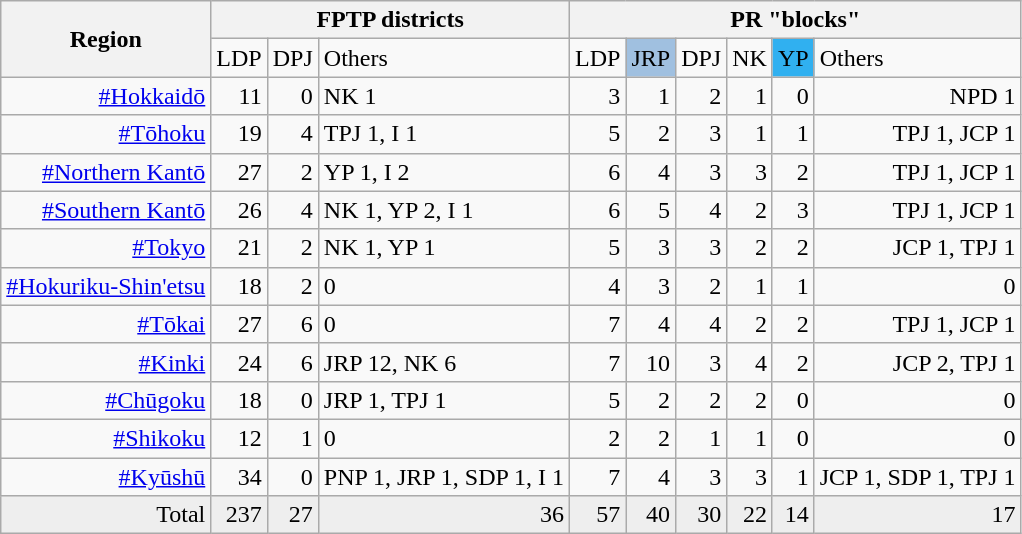<table class="wikitable">
<tr>
<th rowspan="2">Region</th>
<th colspan="3">FPTP districts</th>
<th colspan="6">PR "blocks"</th>
</tr>
<tr>
<td>LDP</td>
<td>DPJ</td>
<td>Others</td>
<td>LDP</td>
<td bgcolor="#A0C0E0">JRP</td>
<td>DPJ</td>
<td>NK</td>
<td bgcolor="#30B0F0">YP</td>
<td>Others</td>
</tr>
<tr align="right">
<td><a href='#'>#Hokkaidō</a></td>
<td>11</td>
<td>0</td>
<td align="left">NK 1</td>
<td>3</td>
<td>1</td>
<td>2</td>
<td>1</td>
<td>0</td>
<td>NPD 1</td>
</tr>
<tr align="right">
<td><a href='#'>#Tōhoku</a></td>
<td>19</td>
<td>4</td>
<td align="left">TPJ 1, I 1</td>
<td>5</td>
<td>2</td>
<td>3</td>
<td>1</td>
<td>1</td>
<td>TPJ 1, JCP 1</td>
</tr>
<tr align="right">
<td><a href='#'>#Northern Kantō</a></td>
<td>27</td>
<td>2</td>
<td align="left">YP 1, I 2</td>
<td>6</td>
<td>4</td>
<td>3</td>
<td>3</td>
<td>2</td>
<td>TPJ 1, JCP 1</td>
</tr>
<tr align="right">
<td><a href='#'>#Southern Kantō</a></td>
<td>26</td>
<td>4</td>
<td align="left">NK 1, YP 2, I 1</td>
<td>6</td>
<td>5</td>
<td>4</td>
<td>2</td>
<td>3</td>
<td>TPJ 1, JCP 1</td>
</tr>
<tr align="right">
<td><a href='#'>#Tokyo</a></td>
<td>21</td>
<td>2</td>
<td align="left">NK 1, YP 1</td>
<td>5</td>
<td>3</td>
<td>3</td>
<td>2</td>
<td>2</td>
<td>JCP 1, TPJ 1</td>
</tr>
<tr align="right">
<td><a href='#'>#Hokuriku-Shin'etsu</a></td>
<td>18</td>
<td>2</td>
<td align="left">0</td>
<td>4</td>
<td>3</td>
<td>2</td>
<td>1</td>
<td>1</td>
<td>0</td>
</tr>
<tr align="right">
<td><a href='#'>#Tōkai</a></td>
<td>27</td>
<td>6</td>
<td align="left">0</td>
<td>7</td>
<td>4</td>
<td>4</td>
<td>2</td>
<td>2</td>
<td>TPJ 1, JCP 1</td>
</tr>
<tr align="right">
<td><a href='#'>#Kinki</a></td>
<td>24</td>
<td>6</td>
<td align="left">JRP 12, NK 6</td>
<td>7</td>
<td>10</td>
<td>3</td>
<td>4</td>
<td>2</td>
<td>JCP 2, TPJ 1</td>
</tr>
<tr align="right">
<td><a href='#'>#Chūgoku</a></td>
<td>18</td>
<td>0</td>
<td align="left">JRP 1, TPJ 1</td>
<td>5</td>
<td>2</td>
<td>2</td>
<td>2</td>
<td>0</td>
<td>0</td>
</tr>
<tr align="right">
<td><a href='#'>#Shikoku</a></td>
<td>12</td>
<td>1</td>
<td align="left">0</td>
<td>2</td>
<td>2</td>
<td>1</td>
<td>1</td>
<td>0</td>
<td>0</td>
</tr>
<tr align="right">
<td><a href='#'>#Kyūshū</a></td>
<td>34</td>
<td>0</td>
<td align="left">PNP 1, JRP 1, SDP 1, I 1</td>
<td>7</td>
<td>4</td>
<td>3</td>
<td>3</td>
<td>1</td>
<td>JCP 1, SDP 1, TPJ 1</td>
</tr>
<tr align="right" style="background:#EEEEEE">
<td>Total</td>
<td>237</td>
<td>27</td>
<td>36</td>
<td>57</td>
<td>40</td>
<td>30</td>
<td>22</td>
<td>14</td>
<td>17</td>
</tr>
</table>
